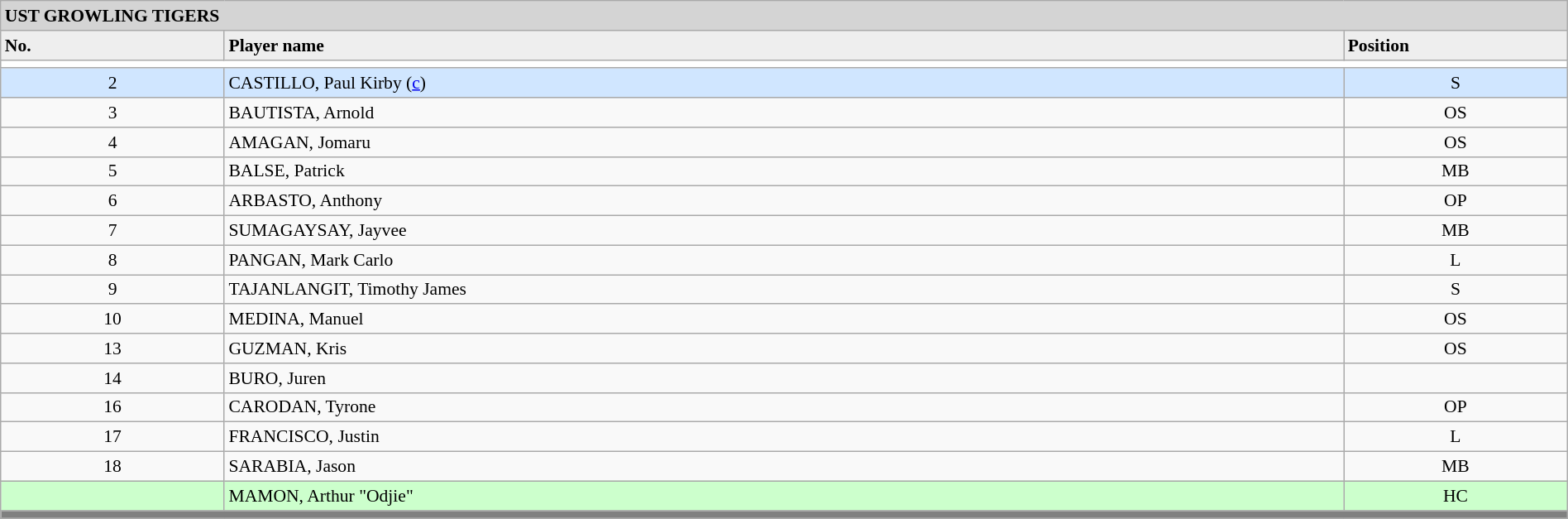<table class="wikitable collapsible collapsed" style="font-size:90%; width:100%;">
<tr>
<th style="background:#D4D4D4; text-align:left;" colspan=3> UST GROWLING TIGERS</th>
</tr>
<tr style="background:#EEEEEE; font-weight:bold;">
<td width=10%>No.</td>
<td width=50%>Player name</td>
<td width=10%>Position</td>
</tr>
<tr style="background:#FFFFFF;">
<td colspan=3 align=center></td>
</tr>
<tr bgcolor=#D0E6FF>
<td align=center>2</td>
<td>CASTILLO, Paul Kirby (<a href='#'>c</a>)</td>
<td align=center>S</td>
</tr>
<tr>
<td align=center>3</td>
<td>BAUTISTA, Arnold</td>
<td align=center>OS</td>
</tr>
<tr>
<td align=center>4</td>
<td>AMAGAN, Jomaru</td>
<td align=center>OS</td>
</tr>
<tr>
<td align=center>5</td>
<td>BALSE, Patrick</td>
<td align=center>MB</td>
</tr>
<tr>
<td align=center>6</td>
<td>ARBASTO, Anthony</td>
<td align=center>OP</td>
</tr>
<tr>
<td align=center>7</td>
<td>SUMAGAYSAY, Jayvee</td>
<td align=center>MB</td>
</tr>
<tr>
<td align=center>8</td>
<td>PANGAN, Mark Carlo</td>
<td align=center>L</td>
</tr>
<tr>
<td align=center>9</td>
<td>TAJANLANGIT, Timothy James</td>
<td align=center>S</td>
</tr>
<tr>
<td align=center>10</td>
<td>MEDINA, Manuel</td>
<td align=center>OS</td>
</tr>
<tr>
<td align=center>13</td>
<td>GUZMAN, Kris</td>
<td align=center>OS</td>
</tr>
<tr>
<td align=center>14</td>
<td>BURO, Juren</td>
<td align=center></td>
</tr>
<tr>
<td align=center>16</td>
<td>CARODAN, Tyrone</td>
<td align=center>OP</td>
</tr>
<tr>
<td align=center>17</td>
<td>FRANCISCO, Justin</td>
<td align=center>L</td>
</tr>
<tr>
<td align=center>18</td>
<td>SARABIA, Jason</td>
<td align=center>MB</td>
</tr>
<tr bgcolor=#ccffcc>
<td align=center></td>
<td>MAMON, Arthur "Odjie"</td>
<td align=center>HC</td>
</tr>
<tr>
<th style="background:gray;" colspan=3></th>
</tr>
<tr>
</tr>
</table>
